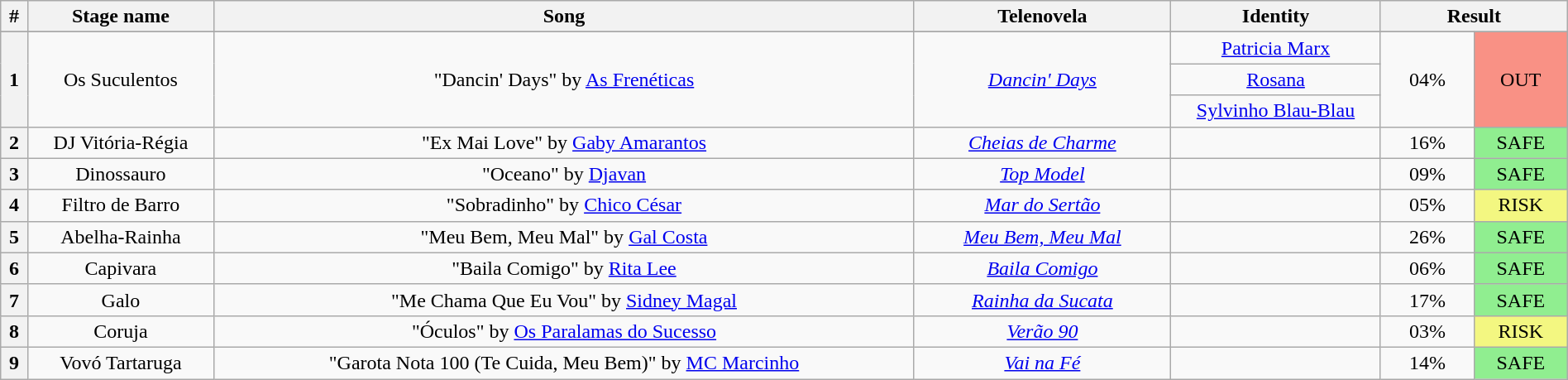<table class="wikitable plainrowheaders" style="text-align:center; width:100%;">
<tr>
<th width="01%">#</th>
<th width="08%">Stage name</th>
<th width="30%">Song</th>
<th width="11%">Telenovela</th>
<th width="09%">Identity</th>
<th width="08%" colspan=2>Result</th>
</tr>
<tr>
</tr>
<tr musica da ivete soy louco por ti america da novela america>
<th rowspan="3">1</th>
<td rowspan="3">Os Suculentos</td>
<td rowspan="3">"Dancin' Days" by <a href='#'>As Frenéticas</a></td>
<td rowspan="3"><em><a href='#'>Dancin' Days</a></em></td>
<td><a href='#'>Patricia Marx</a></td>
<td rowspan="3" width="4%">04%</td>
<td rowspan="3" width="4%" bgcolor="#F99185">OUT</td>
</tr>
<tr>
<td><a href='#'>Rosana</a></td>
</tr>
<tr>
<td><a href='#'>Sylvinho Blau-Blau</a></td>
</tr>
<tr>
<th>2</th>
<td>DJ Vitória-Régia</td>
<td>"Ex Mai Love" by <a href='#'>Gaby Amarantos</a></td>
<td><em><a href='#'>Cheias de Charme</a></em></td>
<td></td>
<td>16%</td>
<td bgcolor="#90EE90">SAFE</td>
</tr>
<tr>
<th>3</th>
<td>Dinossauro</td>
<td>"Oceano" by <a href='#'>Djavan</a></td>
<td><em><a href='#'>Top Model</a></em></td>
<td></td>
<td>09%</td>
<td bgcolor="#90EE90">SAFE</td>
</tr>
<tr>
<th>4</th>
<td>Filtro de Barro</td>
<td>"Sobradinho" by <a href='#'>Chico César</a></td>
<td><em><a href='#'>Mar do Sertão</a></em></td>
<td></td>
<td>05%</td>
<td bgcolor="#F3F781">RISK</td>
</tr>
<tr>
<th>5</th>
<td>Abelha-Rainha</td>
<td>"Meu Bem, Meu Mal" by <a href='#'>Gal Costa</a></td>
<td><em><a href='#'>Meu Bem, Meu Mal</a></em></td>
<td></td>
<td>26%</td>
<td bgcolor="#90EE90">SAFE</td>
</tr>
<tr>
<th>6</th>
<td>Capivara</td>
<td>"Baila Comigo" by <a href='#'>Rita Lee</a></td>
<td><em><a href='#'>Baila Comigo</a></em></td>
<td></td>
<td>06%</td>
<td bgcolor="#90EE90">SAFE</td>
</tr>
<tr>
<th>7</th>
<td>Galo</td>
<td>"Me Chama Que Eu Vou" by <a href='#'>Sidney Magal</a></td>
<td><em><a href='#'>Rainha da Sucata</a></em></td>
<td></td>
<td>17%</td>
<td bgcolor="#90EE90">SAFE</td>
</tr>
<tr>
<th>8</th>
<td>Coruja</td>
<td>"Óculos" by <a href='#'>Os Paralamas do Sucesso</a></td>
<td><em><a href='#'>Verão 90</a></em></td>
<td></td>
<td>03%</td>
<td bgcolor="#F3F781">RISK</td>
</tr>
<tr>
<th>9</th>
<td>Vovó Tartaruga</td>
<td>"Garota Nota 100 (Te Cuida, Meu Bem)" by <a href='#'>MC Marcinho</a></td>
<td><em><a href='#'>Vai na Fé</a></em></td>
<td></td>
<td>14%</td>
<td bgcolor="#90EE90">SAFE</td>
</tr>
</table>
